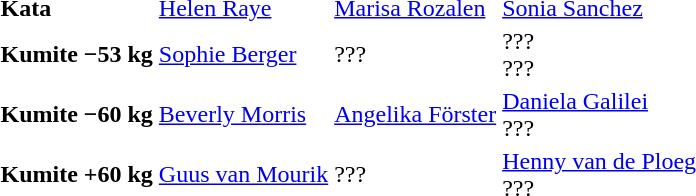<table>
<tr>
<td><strong>Kata</strong></td>
<td> <a href='#'>Helen Raye</a></td>
<td> <a href='#'>Marisa Rozalen</a></td>
<td> <a href='#'>Sonia Sanchez</a></td>
</tr>
<tr>
<td><strong>Kumite −53 kg</strong></td>
<td> <a href='#'>Sophie Berger</a></td>
<td> ???</td>
<td> ??? <br>  ???</td>
</tr>
<tr>
<td><strong>Kumite −60 kg</strong></td>
<td> <a href='#'>Beverly Morris</a></td>
<td> <a href='#'>Angelika Förster</a></td>
<td> <a href='#'>Daniela Galilei</a> <br>  ???</td>
</tr>
<tr>
<td><strong>Kumite +60 kg</strong></td>
<td> <a href='#'>Guus van Mourik</a></td>
<td> ???</td>
<td> <a href='#'>Henny van de Ploeg</a> <br>  ???</td>
</tr>
</table>
